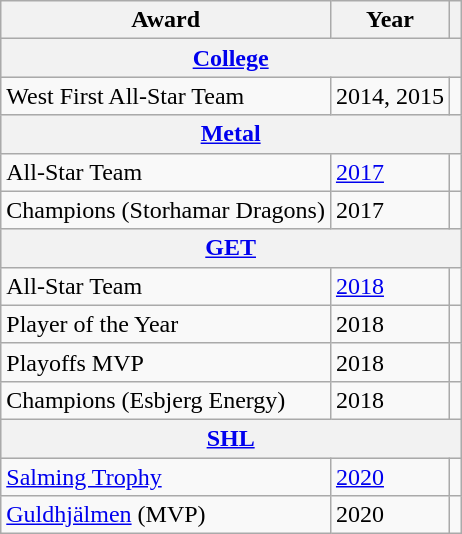<table class="wikitable">
<tr>
<th>Award</th>
<th>Year</th>
<th></th>
</tr>
<tr ALIGN="center" bgcolor="#e0e0e0">
<th colspan="3"><a href='#'>College</a></th>
</tr>
<tr>
<td>West First All-Star Team</td>
<td>2014, 2015</td>
<td></td>
</tr>
<tr ALIGN="center" bgcolor="#e0e0e0">
<th colspan="3"><a href='#'>Metal</a></th>
</tr>
<tr>
<td>All-Star Team</td>
<td><a href='#'>2017</a></td>
<td></td>
</tr>
<tr>
<td>Champions (Storhamar Dragons)</td>
<td>2017</td>
<td></td>
</tr>
<tr ALIGN="center" bgcolor="#e0e0e0">
<th colspan="3"><a href='#'>GET</a></th>
</tr>
<tr>
<td>All-Star Team</td>
<td><a href='#'>2018</a></td>
<td></td>
</tr>
<tr>
<td>Player of the Year</td>
<td>2018</td>
<td></td>
</tr>
<tr>
<td>Playoffs MVP</td>
<td>2018</td>
<td></td>
</tr>
<tr>
<td>Champions (Esbjerg Energy)</td>
<td>2018</td>
<td></td>
</tr>
<tr ALIGN="center" bgcolor="#e0e0e0">
<th colspan="3"><a href='#'>SHL</a></th>
</tr>
<tr>
<td><a href='#'>Salming Trophy</a></td>
<td><a href='#'>2020</a></td>
<td></td>
</tr>
<tr>
<td><a href='#'>Guldhjälmen</a> (MVP)</td>
<td>2020</td>
<td></td>
</tr>
</table>
